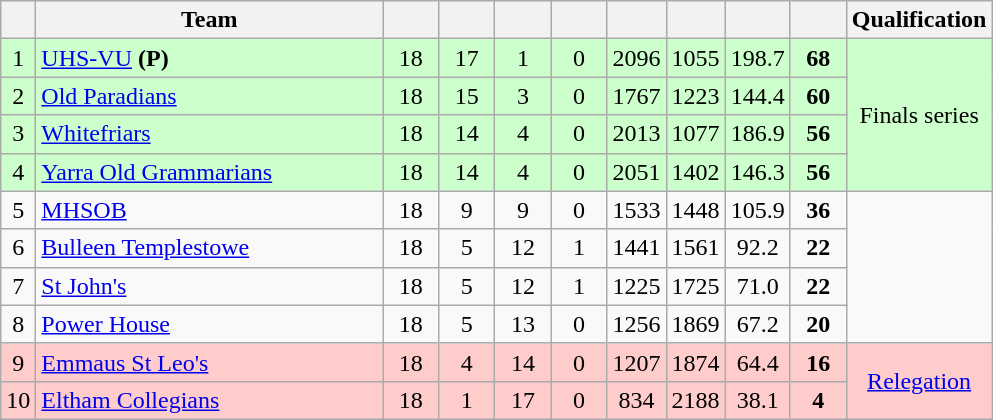<table class="wikitable" style="text-align:center; margin-bottom:0">
<tr>
<th style="width:10px"></th>
<th style="width:35%;">Team</th>
<th style="width:30px;"></th>
<th style="width:30px;"></th>
<th style="width:30px;"></th>
<th style="width:30px;"></th>
<th style="width:30px;"></th>
<th style="width:30px;"></th>
<th style="width:30px;"></th>
<th style="width:30px;"></th>
<th>Qualification</th>
</tr>
<tr style="background:#ccffcc;">
<td>1</td>
<td style="text-align:left;"><a href='#'>UHS-VU</a> <strong>(P)</strong></td>
<td>18</td>
<td>17</td>
<td>1</td>
<td>0</td>
<td>2096</td>
<td>1055</td>
<td>198.7</td>
<td><strong>68</strong></td>
<td rowspan=4>Finals series</td>
</tr>
<tr style="background:#ccffcc;">
<td>2</td>
<td style="text-align:left;"><a href='#'>Old Paradians</a></td>
<td>18</td>
<td>15</td>
<td>3</td>
<td>0</td>
<td>1767</td>
<td>1223</td>
<td>144.4</td>
<td><strong>60</strong></td>
</tr>
<tr style="background:#ccffcc;">
<td>3</td>
<td style="text-align:left;"><a href='#'>Whitefriars</a></td>
<td>18</td>
<td>14</td>
<td>4</td>
<td>0</td>
<td>2013</td>
<td>1077</td>
<td>186.9</td>
<td><strong>56</strong></td>
</tr>
<tr style="background:#ccffcc;">
<td>4</td>
<td style="text-align:left;"><a href='#'>Yarra Old Grammarians</a></td>
<td>18</td>
<td>14</td>
<td>4</td>
<td>0</td>
<td>2051</td>
<td>1402</td>
<td>146.3</td>
<td><strong>56</strong></td>
</tr>
<tr>
<td>5</td>
<td style="text-align:left;"><a href='#'>MHSOB</a></td>
<td>18</td>
<td>9</td>
<td>9</td>
<td>0</td>
<td>1533</td>
<td>1448</td>
<td>105.9</td>
<td><strong>36</strong></td>
</tr>
<tr>
<td>6</td>
<td style="text-align:left;"><a href='#'>Bulleen Templestowe</a></td>
<td>18</td>
<td>5</td>
<td>12</td>
<td>1</td>
<td>1441</td>
<td>1561</td>
<td>92.2</td>
<td><strong>22</strong></td>
</tr>
<tr>
<td>7</td>
<td style="text-align:left;"><a href='#'>St John's</a></td>
<td>18</td>
<td>5</td>
<td>12</td>
<td>1</td>
<td>1225</td>
<td>1725</td>
<td>71.0</td>
<td><strong>22</strong></td>
</tr>
<tr>
<td>8</td>
<td style="text-align:left;"><a href='#'>Power House</a></td>
<td>18</td>
<td>5</td>
<td>13</td>
<td>0</td>
<td>1256</td>
<td>1869</td>
<td>67.2</td>
<td><strong>20</strong></td>
</tr>
<tr style="background:#FFCCCC;">
<td>9</td>
<td style="text-align:left;"><a href='#'>Emmaus St Leo's</a></td>
<td>18</td>
<td>4</td>
<td>14</td>
<td>0</td>
<td>1207</td>
<td>1874</td>
<td>64.4</td>
<td><strong>16</strong></td>
<td rowspan=2><a href='#'>Relegation</a></td>
</tr>
<tr style="background:#FFCCCC;">
<td>10</td>
<td style="text-align:left;"><a href='#'>Eltham Collegians</a></td>
<td>18</td>
<td>1</td>
<td>17</td>
<td>0</td>
<td>834</td>
<td>2188</td>
<td>38.1</td>
<td><strong>4</strong></td>
</tr>
</table>
